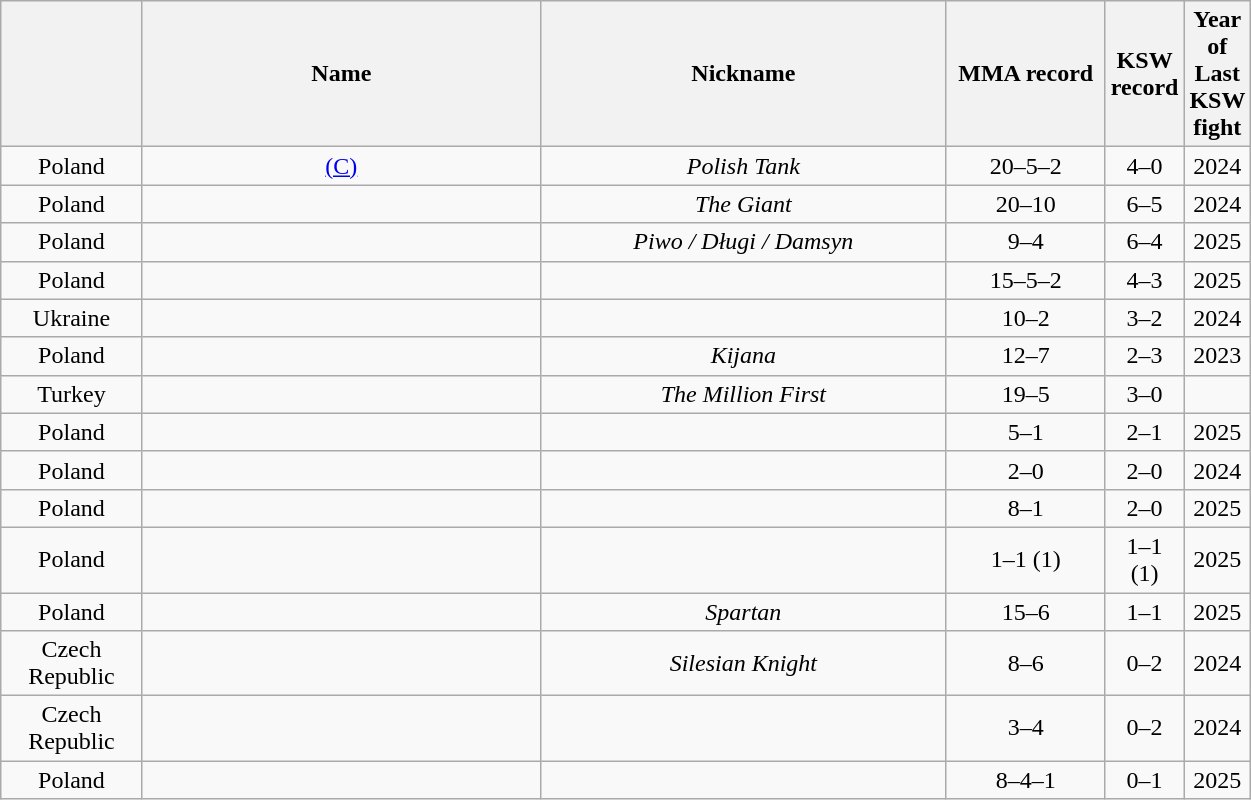<table class="wikitable sortable" width="66%" style="text-align:center;">
<tr>
<th width=12%></th>
<th width=37%>Name</th>
<th width=37%>Nickname</th>
<th width=20%>MMA record</th>
<th width=10%>KSW record</th>
<th width=10%>Year of Last KSW fight</th>
</tr>
<tr style="display:none;">
<td>!a</td>
<td>!a</td>
<td>!a</td>
<td>-9999</td>
</tr>
<tr>
<td><span>Poland</span></td>
<td>  <a href='#'>(C)</a></td>
<td><em>Polish Tank</em></td>
<td>20–5–2</td>
<td>4–0</td>
<td>2024</td>
</tr>
<tr>
<td><span>Poland</span></td>
<td></td>
<td><em>The Giant</em></td>
<td>20–10</td>
<td>6–5</td>
<td>2024</td>
</tr>
<tr>
<td><span>Poland</span></td>
<td></td>
<td><em>Piwo / Długi / Damsyn</em></td>
<td>9–4</td>
<td>6–4</td>
<td>2025</td>
</tr>
<tr>
<td><span>Poland</span></td>
<td></td>
<td></td>
<td>15–5–2</td>
<td>4–3</td>
<td>2025</td>
</tr>
<tr>
<td><span>Ukraine</span></td>
<td></td>
<td></td>
<td>10–2</td>
<td>3–2</td>
<td>2024</td>
</tr>
<tr>
<td><span>Poland</span></td>
<td></td>
<td><em>Kijana</em></td>
<td>12–7</td>
<td>2–3</td>
<td>2023</td>
</tr>
<tr>
<td><span>Turkey</span></td>
<td></td>
<td><em>The Million First</em></td>
<td>19–5</td>
<td>3–0</td>
<td></td>
</tr>
<tr>
<td><span>Poland</span></td>
<td></td>
<td></td>
<td>5–1</td>
<td>2–1</td>
<td>2025</td>
</tr>
<tr>
<td><span>Poland</span></td>
<td></td>
<td></td>
<td>2–0</td>
<td>2–0</td>
<td>2024</td>
</tr>
<tr>
<td><span>Poland</span></td>
<td></td>
<td></td>
<td>8–1</td>
<td>2–0</td>
<td>2025</td>
</tr>
<tr>
<td><span>Poland</span></td>
<td></td>
<td></td>
<td>1–1 (1)</td>
<td>1–1 (1)</td>
<td>2025</td>
</tr>
<tr>
<td><span>Poland</span></td>
<td></td>
<td><em>Spartan</em></td>
<td>15–6</td>
<td>1–1</td>
<td>2025</td>
</tr>
<tr>
<td><span>Czech Republic</span></td>
<td></td>
<td><em>Silesian Knight</em></td>
<td>8–6</td>
<td>0–2</td>
<td>2024</td>
</tr>
<tr>
<td><span>Czech Republic</span></td>
<td></td>
<td></td>
<td>3–4</td>
<td>0–2</td>
<td>2024</td>
</tr>
<tr>
<td><span>Poland</span></td>
<td></td>
<td></td>
<td>8–4–1</td>
<td>0–1</td>
<td>2025</td>
</tr>
</table>
